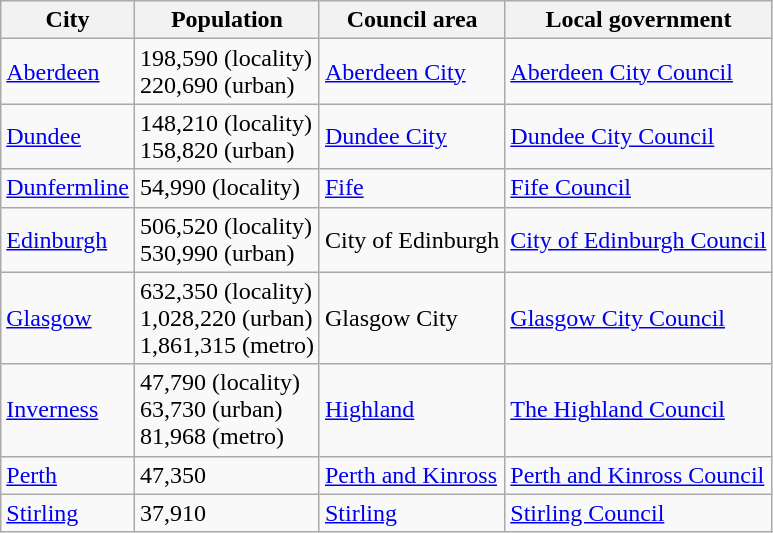<table class="wikitable">
<tr>
<th>City</th>
<th>Population</th>
<th>Council area</th>
<th>Local government</th>
</tr>
<tr>
<td><a href='#'>Aberdeen</a></td>
<td>198,590 (locality) <br> 220,690 (urban)</td>
<td><a href='#'>Aberdeen City</a></td>
<td><a href='#'>Aberdeen City Council</a></td>
</tr>
<tr>
<td><a href='#'>Dundee</a></td>
<td>148,210 (locality) <br> 158,820 (urban)</td>
<td><a href='#'>Dundee City</a></td>
<td><a href='#'>Dundee City Council</a></td>
</tr>
<tr>
<td><a href='#'>Dunfermline</a></td>
<td>54,990 (locality)</td>
<td><a href='#'>Fife</a></td>
<td><a href='#'>Fife Council</a></td>
</tr>
<tr>
<td><a href='#'>Edinburgh</a></td>
<td>506,520 (locality) <br> 530,990 (urban)</td>
<td>City of Edinburgh</td>
<td><a href='#'>City of Edinburgh Council</a></td>
</tr>
<tr>
<td><a href='#'>Glasgow</a></td>
<td>632,350 (locality) <br> 1,028,220 (urban) <br> 1,861,315 (metro)</td>
<td>Glasgow City</td>
<td><a href='#'>Glasgow City Council</a></td>
</tr>
<tr>
<td><a href='#'>Inverness</a></td>
<td>47,790 (locality) <br> 63,730 (urban) <br> 81,968 (metro)</td>
<td><a href='#'>Highland</a></td>
<td><a href='#'>The Highland Council</a></td>
</tr>
<tr>
<td><a href='#'>Perth</a></td>
<td>47,350</td>
<td><a href='#'>Perth and Kinross</a></td>
<td><a href='#'>Perth and Kinross Council</a></td>
</tr>
<tr>
<td><a href='#'>Stirling</a></td>
<td>37,910</td>
<td><a href='#'>Stirling</a></td>
<td><a href='#'>Stirling Council</a></td>
</tr>
</table>
